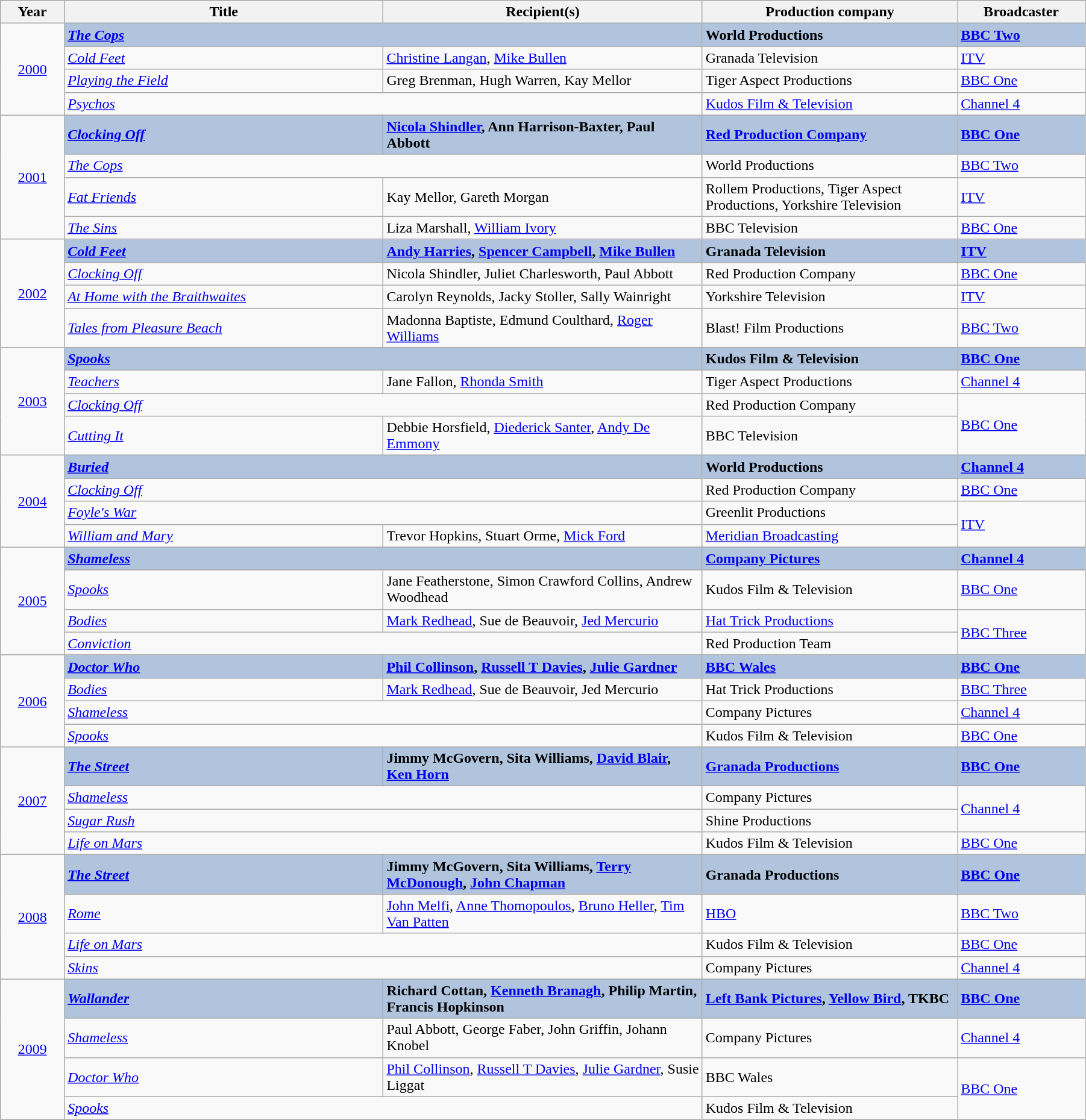<table class="wikitable" width="95%">
<tr>
<th width=5%>Year</th>
<th width=25%>Title</th>
<th width=25%><strong>Recipient(s)</strong></th>
<th width=20%><strong>Production company</strong></th>
<th width=10%><strong>Broadcaster</strong></th>
</tr>
<tr>
<td rowspan="4" style="text-align:center;"><a href='#'>2000</a></td>
<td colspan="2" style="background:#B0C4DE;"><strong><em><a href='#'>The Cops</a></em></strong></td>
<td style="background:#B0C4DE;"><strong>World Productions</strong></td>
<td style="background:#B0C4DE;"><strong><a href='#'>BBC Two</a></strong></td>
</tr>
<tr>
<td><em><a href='#'>Cold Feet</a></em></td>
<td><a href='#'>Christine Langan</a>, <a href='#'>Mike Bullen</a></td>
<td>Granada Television</td>
<td><a href='#'>ITV</a></td>
</tr>
<tr>
<td><em><a href='#'>Playing the Field</a></em></td>
<td>Greg Brenman, Hugh Warren, Kay Mellor</td>
<td>Tiger Aspect Productions</td>
<td><a href='#'>BBC One</a></td>
</tr>
<tr>
<td colspan="2"><em><a href='#'>Psychos</a></em></td>
<td><a href='#'>Kudos Film & Television</a></td>
<td><a href='#'>Channel 4</a></td>
</tr>
<tr>
<td rowspan="4" style="text-align:center;"><a href='#'>2001</a></td>
<td style="background:#B0C4DE;"><strong><em><a href='#'>Clocking Off</a></em></strong></td>
<td style="background:#B0C4DE;"><strong><a href='#'>Nicola Shindler</a>, Ann Harrison-Baxter, Paul Abbott</strong></td>
<td style="background:#B0C4DE;"><strong><a href='#'>Red Production Company</a></strong></td>
<td style="background:#B0C4DE;"><strong><a href='#'>BBC One</a></strong></td>
</tr>
<tr>
<td colspan="2"><em><a href='#'>The Cops</a></em></td>
<td>World Productions</td>
<td><a href='#'>BBC Two</a></td>
</tr>
<tr>
<td><em><a href='#'>Fat Friends</a></em></td>
<td>Kay Mellor, Gareth Morgan</td>
<td>Rollem Productions, Tiger Aspect Productions, Yorkshire Television</td>
<td><a href='#'>ITV</a></td>
</tr>
<tr>
<td><em><a href='#'>The Sins</a></em></td>
<td>Liza Marshall, <a href='#'>William Ivory</a></td>
<td>BBC Television</td>
<td><a href='#'>BBC One</a></td>
</tr>
<tr>
<td rowspan="4" style="text-align:center;"><a href='#'>2002</a></td>
<td style="background:#B0C4DE;"><strong><em><a href='#'>Cold Feet</a></em></strong></td>
<td style="background:#B0C4DE;"><strong><a href='#'>Andy Harries</a>, <a href='#'>Spencer Campbell</a>, <a href='#'>Mike Bullen</a></strong></td>
<td style="background:#B0C4DE;"><strong>Granada Television</strong></td>
<td style="background:#B0C4DE;"><strong><a href='#'>ITV</a></strong></td>
</tr>
<tr>
<td><em><a href='#'>Clocking Off</a></em></td>
<td>Nicola Shindler, Juliet Charlesworth, Paul Abbott</td>
<td>Red Production Company</td>
<td><a href='#'>BBC One</a></td>
</tr>
<tr>
<td><em><a href='#'>At Home with the Braithwaites</a></em></td>
<td>Carolyn Reynolds, Jacky Stoller, Sally Wainright</td>
<td>Yorkshire Television</td>
<td><a href='#'>ITV</a></td>
</tr>
<tr>
<td><em><a href='#'>Tales from Pleasure Beach</a></em></td>
<td>Madonna Baptiste, Edmund Coulthard, <a href='#'>Roger Williams</a></td>
<td>Blast! Film Productions</td>
<td><a href='#'>BBC Two</a></td>
</tr>
<tr>
<td rowspan="4" style="text-align:center;"><a href='#'>2003</a></td>
<td colspan="2" style="background:#B0C4DE;"><strong><em><a href='#'>Spooks</a></em></strong></td>
<td style="background:#B0C4DE;"><strong>Kudos Film & Television</strong></td>
<td style="background:#B0C4DE;"><strong><a href='#'>BBC One</a></strong></td>
</tr>
<tr>
<td><em><a href='#'>Teachers</a></em></td>
<td>Jane Fallon, <a href='#'>Rhonda Smith</a></td>
<td>Tiger Aspect Productions</td>
<td><a href='#'>Channel 4</a></td>
</tr>
<tr>
<td colspan="2"><em><a href='#'>Clocking Off</a></em></td>
<td>Red Production Company</td>
<td rowspan="2"><a href='#'>BBC One</a></td>
</tr>
<tr>
<td><em><a href='#'>Cutting It</a></em></td>
<td>Debbie Horsfield, <a href='#'>Diederick Santer</a>, <a href='#'>Andy De Emmony</a></td>
<td>BBC Television</td>
</tr>
<tr>
<td rowspan="4" style="text-align:center;"><a href='#'>2004</a></td>
<td colspan="2" style="background:#B0C4DE;"><strong><em><a href='#'>Buried</a></em></strong></td>
<td style="background:#B0C4DE;"><strong>World Productions</strong></td>
<td style="background:#B0C4DE;"><strong><a href='#'>Channel 4</a></strong></td>
</tr>
<tr>
<td colspan="2"><em><a href='#'>Clocking Off</a></em></td>
<td>Red Production Company</td>
<td><a href='#'>BBC One</a></td>
</tr>
<tr>
<td colspan="2"><em><a href='#'>Foyle's War</a></em></td>
<td>Greenlit Productions</td>
<td rowspan="2"><a href='#'>ITV</a></td>
</tr>
<tr>
<td><em><a href='#'>William and Mary</a></em></td>
<td>Trevor Hopkins, Stuart Orme, <a href='#'>Mick Ford</a></td>
<td><a href='#'>Meridian Broadcasting</a></td>
</tr>
<tr>
<td rowspan="4" style="text-align:center;"><a href='#'>2005</a></td>
<td colspan="2" style="background:#B0C4DE;"><strong><em><a href='#'>Shameless</a></em></strong></td>
<td style="background:#B0C4DE;"><strong><a href='#'>Company Pictures</a></strong></td>
<td style="background:#B0C4DE;"><strong><a href='#'>Channel 4</a></strong></td>
</tr>
<tr>
<td><em><a href='#'>Spooks</a></em></td>
<td>Jane Featherstone, Simon Crawford Collins, Andrew Woodhead</td>
<td>Kudos Film & Television</td>
<td><a href='#'>BBC One</a></td>
</tr>
<tr>
<td><em><a href='#'>Bodies</a></em></td>
<td><a href='#'>Mark Redhead</a>, Sue de Beauvoir, <a href='#'>Jed Mercurio</a></td>
<td><a href='#'>Hat Trick Productions</a></td>
<td rowspan="2"><a href='#'>BBC Three</a></td>
</tr>
<tr>
<td colspan="2"><em><a href='#'>Conviction</a></em></td>
<td>Red Production Team</td>
</tr>
<tr>
<td rowspan="4" style="text-align:center;"><a href='#'>2006</a></td>
<td style="background:#B0C4DE;"><strong><em><a href='#'>Doctor Who</a></em></strong></td>
<td style="background:#B0C4DE;"><strong><a href='#'>Phil Collinson</a>, <a href='#'>Russell T Davies</a>, <a href='#'>Julie Gardner</a></strong></td>
<td style="background:#B0C4DE;"><strong><a href='#'>BBC Wales</a></strong></td>
<td style="background:#B0C4DE;"><strong><a href='#'>BBC One</a></strong></td>
</tr>
<tr>
<td><em><a href='#'>Bodies</a></em></td>
<td><a href='#'>Mark Redhead</a>, Sue de Beauvoir, Jed Mercurio</td>
<td>Hat Trick Productions</td>
<td><a href='#'>BBC Three</a></td>
</tr>
<tr>
<td colspan="2"><em><a href='#'>Shameless</a></em></td>
<td>Company Pictures</td>
<td><a href='#'>Channel 4</a></td>
</tr>
<tr>
<td colspan="2"><em><a href='#'>Spooks</a></em></td>
<td>Kudos Film & Television</td>
<td><a href='#'>BBC One</a></td>
</tr>
<tr>
<td rowspan="4" style="text-align:center;"><a href='#'>2007</a></td>
<td style="background:#B0C4DE;"><strong><em><a href='#'>The Street</a></em></strong></td>
<td style="background:#B0C4DE;"><strong>Jimmy McGovern, Sita Williams, <a href='#'>David Blair</a>, <a href='#'>Ken Horn</a></strong></td>
<td style="background:#B0C4DE;"><strong><a href='#'>Granada Productions</a></strong></td>
<td style="background:#B0C4DE;"><strong><a href='#'>BBC One</a></strong></td>
</tr>
<tr>
<td colspan="2"><em><a href='#'>Shameless</a></em></td>
<td>Company Pictures</td>
<td rowspan="2"><a href='#'>Channel 4</a></td>
</tr>
<tr>
<td colspan="2"><em><a href='#'>Sugar Rush</a></em></td>
<td>Shine Productions</td>
</tr>
<tr>
<td colspan="2"><em><a href='#'>Life on Mars</a></em></td>
<td>Kudos Film & Television</td>
<td><a href='#'>BBC One</a></td>
</tr>
<tr>
<td rowspan="4" style="text-align:center;"><a href='#'>2008</a></td>
<td style="background:#B0C4DE;"><strong><em><a href='#'>The Street</a></em></strong></td>
<td style="background:#B0C4DE;"><strong>Jimmy McGovern, Sita Williams, <a href='#'>Terry McDonough</a>, <a href='#'>John Chapman</a></strong></td>
<td style="background:#B0C4DE;"><strong>Granada Productions</strong></td>
<td style="background:#B0C4DE;"><strong><a href='#'>BBC One</a></strong></td>
</tr>
<tr>
<td><em><a href='#'>Rome</a></em></td>
<td><a href='#'>John Melfi</a>, <a href='#'>Anne Thomopoulos</a>, <a href='#'>Bruno Heller</a>, <a href='#'>Tim Van Patten</a></td>
<td><a href='#'>HBO</a></td>
<td><a href='#'>BBC Two</a></td>
</tr>
<tr>
<td colspan="2"><em><a href='#'>Life on Mars</a></em></td>
<td>Kudos Film & Television</td>
<td><a href='#'>BBC One</a></td>
</tr>
<tr>
<td colspan="2"><em><a href='#'>Skins</a></em></td>
<td>Company Pictures</td>
<td><a href='#'>Channel 4</a></td>
</tr>
<tr>
<td rowspan="4" style="text-align:center;"><a href='#'>2009</a></td>
<td style="background:#B0C4DE;"><strong><em><a href='#'>Wallander</a></em></strong></td>
<td style="background:#B0C4DE;"><strong>Richard Cottan, <a href='#'>Kenneth Branagh</a>, Philip Martin, Francis Hopkinson</strong></td>
<td style="background:#B0C4DE;"><strong><a href='#'>Left Bank Pictures</a>, <a href='#'>Yellow Bird</a>, TKBC</strong></td>
<td style="background:#B0C4DE;"><strong><a href='#'>BBC One</a></strong></td>
</tr>
<tr>
<td><em><a href='#'>Shameless</a></em></td>
<td>Paul Abbott, George Faber, John Griffin, Johann Knobel</td>
<td>Company Pictures</td>
<td><a href='#'>Channel 4</a></td>
</tr>
<tr>
<td><em><a href='#'>Doctor Who</a></em></td>
<td><a href='#'>Phil Collinson</a>, <a href='#'>Russell T Davies</a>, <a href='#'>Julie Gardner</a>, Susie Liggat</td>
<td>BBC Wales</td>
<td rowspan="2"><a href='#'>BBC One</a></td>
</tr>
<tr>
<td colspan="2"><em><a href='#'>Spooks</a></em></td>
<td>Kudos Film & Television</td>
</tr>
<tr>
</tr>
</table>
